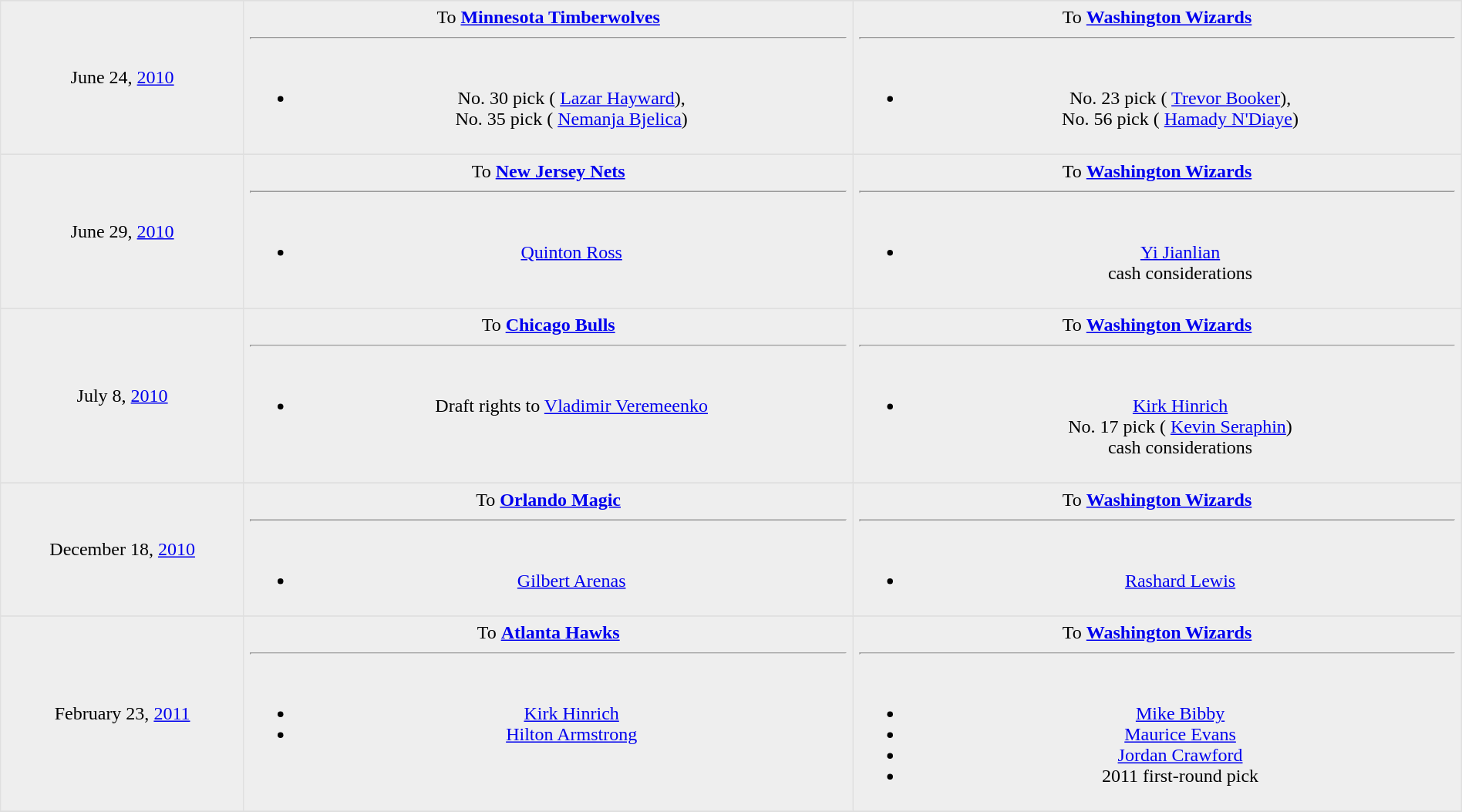<table border=1 style="border-collapse:collapse; text-align: center; width: 100%" bordercolor="#DFDFDF"  cellpadding="5">
<tr>
</tr>
<tr bgcolor="eeeeee">
<td style="width:12%">June 24, <a href='#'>2010</a></td>
<td style="width:30%" valign="top">To <strong><a href='#'>Minnesota Timberwolves</a></strong><hr><br><ul><li>No. 30 pick ( <a href='#'>Lazar Hayward</a>),<br>No. 35 pick ( <a href='#'>Nemanja Bjelica</a>)</li></ul></td>
<td style="width:30%" valign="top">To <strong><a href='#'>Washington Wizards</a></strong><hr><br><ul><li>No. 23 pick ( <a href='#'>Trevor Booker</a>),<br>No. 56 pick ( <a href='#'>Hamady N'Diaye</a>)</li></ul></td>
</tr>
<tr>
</tr>
<tr bgcolor="eeeeee">
<td style="width:12%">June 29, <a href='#'>2010</a></td>
<td style="width:30%" valign="top">To <strong><a href='#'>New Jersey Nets</a></strong><hr><br><ul><li> <a href='#'>Quinton Ross</a></li></ul></td>
<td style="width:30%" valign="top">To <strong><a href='#'>Washington Wizards</a></strong><hr><br><ul><li> <a href='#'>Yi Jianlian</a><br>cash considerations</li></ul></td>
</tr>
<tr>
</tr>
<tr bgcolor="eeeeee">
<td style="width:12%">July 8, <a href='#'>2010</a></td>
<td style="width:30%" valign="top">To <strong><a href='#'>Chicago Bulls</a></strong><hr><br><ul><li>Draft rights to  <a href='#'>Vladimir Veremeenko</a></li></ul></td>
<td style="width:30%" valign="top">To <strong><a href='#'>Washington Wizards</a></strong><hr><br><ul><li> <a href='#'>Kirk Hinrich</a><br>No. 17 pick ( <a href='#'>Kevin Seraphin</a>)<br>cash considerations</li></ul></td>
</tr>
<tr>
</tr>
<tr bgcolor="eeeeee">
<td style="width:12%">December 18, <a href='#'>2010</a></td>
<td style="width:30%" valign="top">To <strong><a href='#'>Orlando Magic</a></strong><hr><br><ul><li> <a href='#'>Gilbert Arenas</a></li></ul></td>
<td style="width:30%" valign="top">To <strong><a href='#'>Washington Wizards</a></strong><hr><br><ul><li> <a href='#'>Rashard Lewis</a></li></ul></td>
</tr>
<tr>
</tr>
<tr bgcolor="eeeeee">
<td style="width:12%">February 23, <a href='#'>2011</a></td>
<td style="width:30%" valign="top">To <strong><a href='#'>Atlanta Hawks</a></strong><hr><br><ul><li> <a href='#'>Kirk Hinrich</a></li><li> <a href='#'>Hilton Armstrong</a></li></ul></td>
<td style="width:30%" valign="top">To <strong><a href='#'>Washington Wizards</a></strong><hr><br><ul><li> <a href='#'>Mike Bibby</a></li><li> <a href='#'>Maurice Evans</a></li><li> <a href='#'>Jordan Crawford</a></li><li>2011 first-round pick</li></ul></td>
</tr>
<tr>
</tr>
</table>
